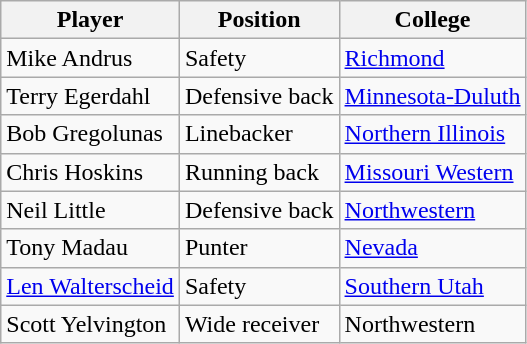<table class="wikitable">
<tr>
<th>Player</th>
<th>Position</th>
<th>College</th>
</tr>
<tr>
<td>Mike Andrus</td>
<td>Safety</td>
<td><a href='#'>Richmond</a></td>
</tr>
<tr>
<td>Terry Egerdahl</td>
<td>Defensive back</td>
<td><a href='#'>Minnesota-Duluth</a></td>
</tr>
<tr>
<td>Bob Gregolunas</td>
<td>Linebacker</td>
<td><a href='#'>Northern Illinois</a></td>
</tr>
<tr>
<td>Chris Hoskins</td>
<td>Running back</td>
<td><a href='#'>Missouri Western</a></td>
</tr>
<tr>
<td>Neil Little</td>
<td>Defensive back</td>
<td><a href='#'>Northwestern</a></td>
</tr>
<tr>
<td>Tony Madau</td>
<td>Punter</td>
<td><a href='#'>Nevada</a></td>
</tr>
<tr>
<td><a href='#'>Len Walterscheid</a></td>
<td>Safety</td>
<td><a href='#'>Southern Utah</a></td>
</tr>
<tr>
<td>Scott Yelvington</td>
<td>Wide receiver</td>
<td>Northwestern</td>
</tr>
</table>
